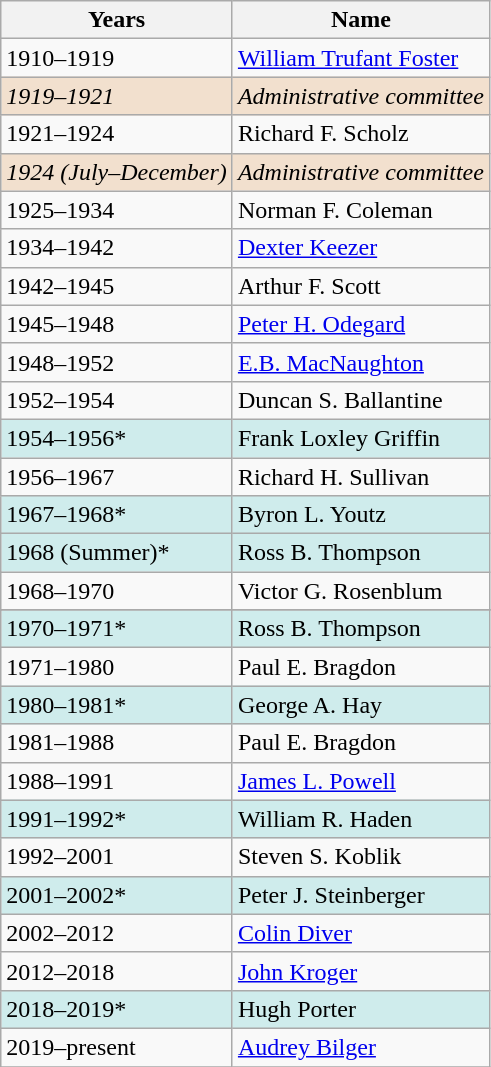<table class="wikitable sortable">
<tr>
<th bgcolor="#efefef">Years</th>
<th bgcolor="#efefef">Name</th>
</tr>
<tr>
<td>1910–1919</td>
<td><a href='#'>William Trufant Foster</a></td>
</tr>
<tr bgcolor="#F2E0CE">
<td><em>1919–1921</em></td>
<td><em>Administrative committee</em></td>
</tr>
<tr>
<td>1921–1924</td>
<td>Richard F. Scholz</td>
</tr>
<tr bgcolor="#F2E0CE">
<td><em>1924 (July–December)</em></td>
<td><em>Administrative committee</em></td>
</tr>
<tr>
<td>1925–1934</td>
<td>Norman F. Coleman</td>
</tr>
<tr>
<td>1934–1942</td>
<td><a href='#'>Dexter Keezer</a></td>
</tr>
<tr>
<td>1942–1945</td>
<td>Arthur F. Scott</td>
</tr>
<tr>
<td>1945–1948</td>
<td><a href='#'>Peter H. Odegard</a></td>
</tr>
<tr>
<td>1948–1952</td>
<td><a href='#'>E.B. MacNaughton</a></td>
</tr>
<tr>
<td>1952–1954</td>
<td>Duncan S. Ballantine</td>
</tr>
<tr bgcolor="#CFECEC">
<td>1954–1956*</td>
<td>Frank Loxley Griffin</td>
</tr>
<tr>
<td>1956–1967</td>
<td>Richard H. Sullivan</td>
</tr>
<tr bgcolor="#CFECEC">
<td>1967–1968*</td>
<td>Byron L. Youtz</td>
</tr>
<tr bgcolor="#CFECEC">
<td>1968 (Summer)*</td>
<td>Ross B. Thompson</td>
</tr>
<tr>
<td>1968–1970</td>
<td>Victor G. Rosenblum</td>
</tr>
<tr>
</tr>
<tr bgcolor="#CFECEC">
<td>1970–1971*</td>
<td>Ross B. Thompson</td>
</tr>
<tr>
<td>1971–1980</td>
<td>Paul E. Bragdon</td>
</tr>
<tr bgcolor="#CFECEC">
<td>1980–1981*</td>
<td>George A. Hay</td>
</tr>
<tr>
<td>1981–1988</td>
<td>Paul E. Bragdon</td>
</tr>
<tr>
<td>1988–1991</td>
<td><a href='#'>James L. Powell</a></td>
</tr>
<tr bgcolor="#CFECEC">
<td>1991–1992*</td>
<td>William R. Haden</td>
</tr>
<tr>
<td>1992–2001</td>
<td>Steven S. Koblik</td>
</tr>
<tr bgcolor="#CFECEC">
<td>2001–2002*</td>
<td>Peter J. Steinberger</td>
</tr>
<tr>
<td>2002–2012</td>
<td><a href='#'>Colin Diver</a></td>
</tr>
<tr>
<td>2012–2018</td>
<td><a href='#'>John Kroger</a></td>
</tr>
<tr bgcolor="#CFECEC">
<td>2018–2019*</td>
<td>Hugh Porter</td>
</tr>
<tr>
<td>2019–present</td>
<td><a href='#'>Audrey Bilger</a></td>
</tr>
<tr>
</tr>
</table>
